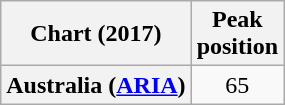<table class="wikitable sortable plainrowheaders" style="text-align:center">
<tr>
<th>Chart (2017)</th>
<th>Peak<br>position</th>
</tr>
<tr>
<th scope="row">Australia (<a href='#'>ARIA</a>)</th>
<td>65</td>
</tr>
</table>
